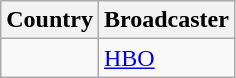<table class="wikitable">
<tr>
<th align=center>Country</th>
<th align=center>Broadcaster</th>
</tr>
<tr>
<td></td>
<td><a href='#'>HBO</a></td>
</tr>
</table>
